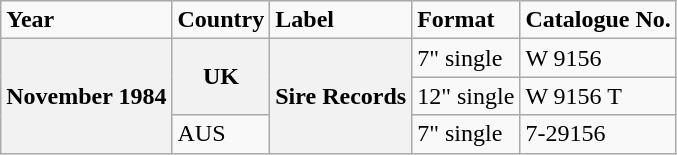<table class="wikitable">
<tr>
<td colspan="1"><strong>Year</strong></td>
<td colspan="1"><strong>Country</strong></td>
<td colspan="1"><strong>Label</strong></td>
<td colspan="1"><strong>Format</strong></td>
<td colspan="1"><strong>Catalogue No.</strong></td>
</tr>
<tr>
<th rowspan="3">November 1984</th>
<th rowspan="2">UK</th>
<th rowspan="3">Sire Records</th>
<td>7" single</td>
<td>W 9156</td>
</tr>
<tr>
<td>12" single</td>
<td>W 9156 T</td>
</tr>
<tr>
<td>AUS</td>
<td>7" single</td>
<td>7-29156</td>
</tr>
</table>
